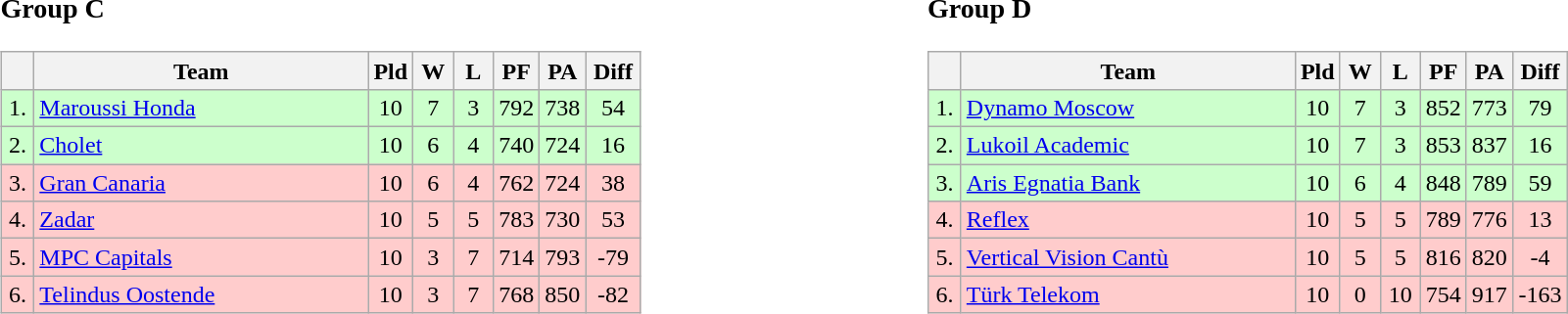<table>
<tr>
<td style="vertical-align:top; width:33%;"><br><h3>Group C</h3><table class=wikitable style="text-align:center">
<tr>
<th width=15></th>
<th width=220>Team</th>
<th width=20>Pld</th>
<th width=20>W</th>
<th width=20>L</th>
<th width=20>PF</th>
<th width=20>PA</th>
<th width=30>Diff</th>
</tr>
<tr style="background: #ccffcc;">
<td>1.</td>
<td align=left> <a href='#'>Maroussi Honda</a></td>
<td>10</td>
<td>7</td>
<td>3</td>
<td>792</td>
<td>738</td>
<td>54</td>
</tr>
<tr style="background: #ccffcc;">
<td>2.</td>
<td align=left> <a href='#'>Cholet</a></td>
<td>10</td>
<td>6</td>
<td>4</td>
<td>740</td>
<td>724</td>
<td>16</td>
</tr>
<tr style="background: #ffcccc;">
<td>3.</td>
<td align=left> <a href='#'>Gran Canaria</a></td>
<td>10</td>
<td>6</td>
<td>4</td>
<td>762</td>
<td>724</td>
<td>38</td>
</tr>
<tr style="background: #ffcccc;">
<td>4.</td>
<td align=left> <a href='#'>Zadar</a></td>
<td>10</td>
<td>5</td>
<td>5</td>
<td>783</td>
<td>730</td>
<td>53</td>
</tr>
<tr style="background: #ffcccc;">
<td>5.</td>
<td align=left> <a href='#'>MPC Capitals</a></td>
<td>10</td>
<td>3</td>
<td>7</td>
<td>714</td>
<td>793</td>
<td>-79</td>
</tr>
<tr style="background: #ffcccc;">
<td>6.</td>
<td align=left> <a href='#'>Telindus Oostende</a></td>
<td>10</td>
<td>3</td>
<td>7</td>
<td>768</td>
<td>850</td>
<td>-82</td>
</tr>
</table>
</td>
<td style="vertical-align:top; width:33%;"><br><h3>Group D</h3><table class=wikitable style="text-align:center">
<tr>
<th width=15></th>
<th width=220>Team</th>
<th width=20>Pld</th>
<th width=20>W</th>
<th width=20>L</th>
<th width=20>PF</th>
<th width=20>PA</th>
<th width=30>Diff</th>
</tr>
<tr style="background: #ccffcc;">
<td>1.</td>
<td align=left> <a href='#'>Dynamo Moscow</a></td>
<td>10</td>
<td>7</td>
<td>3</td>
<td>852</td>
<td>773</td>
<td>79</td>
</tr>
<tr style="background: #ccffcc;">
<td>2.</td>
<td align=left> <a href='#'>Lukoil Academic</a></td>
<td>10</td>
<td>7</td>
<td>3</td>
<td>853</td>
<td>837</td>
<td>16</td>
</tr>
<tr style="background: #ccffcc;">
<td>3.</td>
<td align=left> <a href='#'>Aris Egnatia Bank</a></td>
<td>10</td>
<td>6</td>
<td>4</td>
<td>848</td>
<td>789</td>
<td>59</td>
</tr>
<tr style="background: #ffcccc;">
<td>4.</td>
<td align=left> <a href='#'>Reflex</a></td>
<td>10</td>
<td>5</td>
<td>5</td>
<td>789</td>
<td>776</td>
<td>13</td>
</tr>
<tr style="background: #ffcccc;">
<td>5.</td>
<td align=left> <a href='#'>Vertical Vision Cantù</a></td>
<td>10</td>
<td>5</td>
<td>5</td>
<td>816</td>
<td>820</td>
<td>-4</td>
</tr>
<tr style="background: #ffcccc;">
<td>6.</td>
<td align=left> <a href='#'>Türk Telekom</a></td>
<td>10</td>
<td>0</td>
<td>10</td>
<td>754</td>
<td>917</td>
<td>-163</td>
</tr>
</table>
</td>
</tr>
</table>
